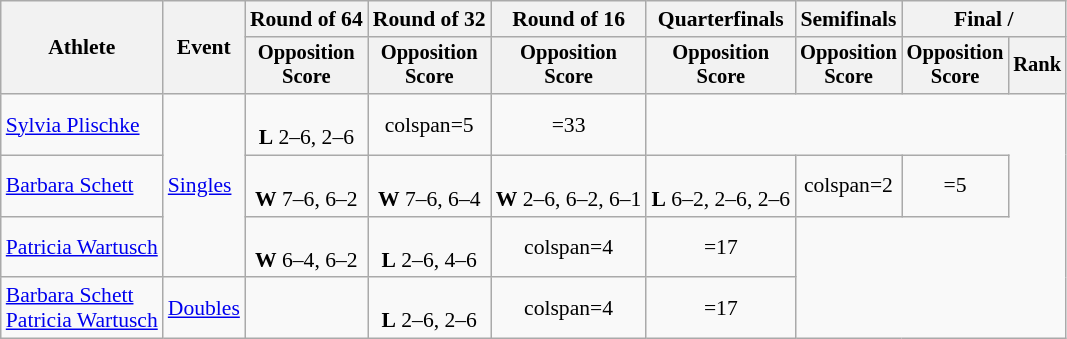<table class=wikitable style=font-size:90%;text-align:center>
<tr>
<th rowspan=2>Athlete</th>
<th rowspan=2>Event</th>
<th>Round of 64</th>
<th>Round of 32</th>
<th>Round of 16</th>
<th>Quarterfinals</th>
<th>Semifinals</th>
<th colspan=2>Final / </th>
</tr>
<tr style=font-size:95%>
<th>Opposition<br>Score</th>
<th>Opposition<br>Score</th>
<th>Opposition<br>Score</th>
<th>Opposition<br>Score</th>
<th>Opposition<br>Score</th>
<th>Opposition<br>Score</th>
<th>Rank</th>
</tr>
<tr>
<td align=left><a href='#'>Sylvia Plischke</a></td>
<td align=left rowspan=3><a href='#'>Singles</a></td>
<td><br><strong>L</strong> 2–6, 2–6</td>
<td>colspan=5 </td>
<td>=33</td>
</tr>
<tr>
<td align=left><a href='#'>Barbara Schett</a></td>
<td><br><strong>W</strong> 7–6, 6–2</td>
<td><br><strong>W</strong> 7–6, 6–4</td>
<td><br><strong>W</strong> 2–6, 6–2, 6–1</td>
<td><br><strong>L</strong> 6–2, 2–6, 2–6</td>
<td>colspan=2 </td>
<td>=5</td>
</tr>
<tr>
<td align=left><a href='#'>Patricia Wartusch</a></td>
<td><br><strong>W</strong> 6–4, 6–2</td>
<td><br><strong>L</strong> 2–6, 4–6</td>
<td>colspan=4 </td>
<td>=17</td>
</tr>
<tr>
<td align=left><a href='#'>Barbara Schett</a><br><a href='#'>Patricia Wartusch</a></td>
<td align=left><a href='#'>Doubles</a></td>
<td></td>
<td><br><strong>L</strong> 2–6, 2–6</td>
<td>colspan=4 </td>
<td>=17</td>
</tr>
</table>
